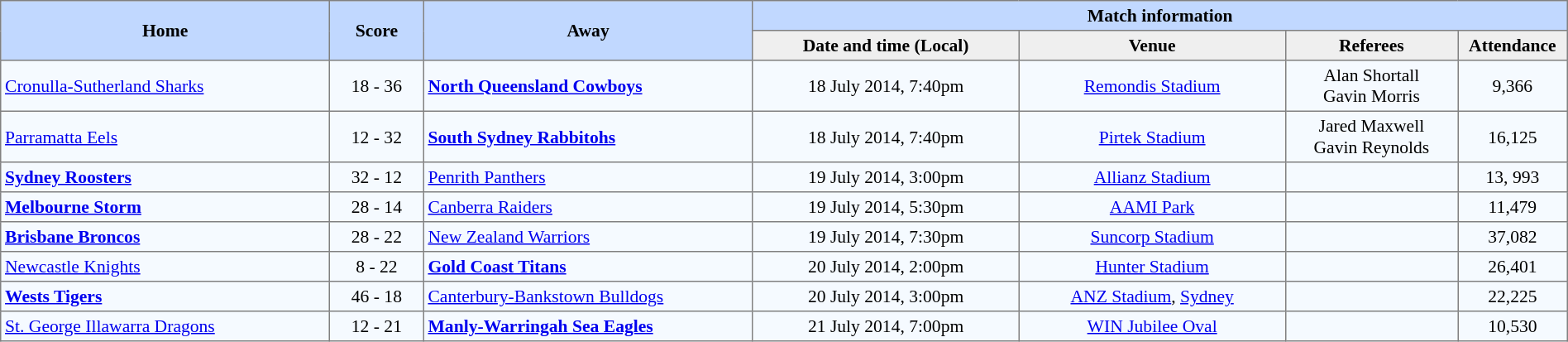<table border="1" cellpadding="3" cellspacing="0" style="border-collapse:collapse; font-size:90%; width:100%;">
<tr style="background:#c1d8ff;">
<th rowspan="2" style="width:21%;">Home</th>
<th rowspan="2" style="width:6%;">Score</th>
<th rowspan="2" style="width:21%;">Away</th>
<th colspan=6>Match information</th>
</tr>
<tr style="background:#efefef;">
<th width=17%>Date and time (Local)</th>
<th width=17%>Venue</th>
<th width=11%>Referees</th>
<th width=7%>Attendance</th>
</tr>
<tr style="text-align:center; background:#f5faff;">
<td align=left> <a href='#'>Cronulla-Sutherland Sharks</a></td>
<td>18 - 36</td>
<td align=left> <strong><a href='#'>North Queensland Cowboys</a></strong></td>
<td>18 July 2014, 7:40pm</td>
<td><a href='#'>Remondis Stadium</a></td>
<td>Alan Shortall<br>Gavin Morris</td>
<td>9,366</td>
</tr>
<tr style="text-align:center; background:#f5faff;">
<td align=left> <a href='#'>Parramatta Eels</a></td>
<td>12 - 32</td>
<td align=left> <strong><a href='#'>South Sydney Rabbitohs</a></strong></td>
<td>18 July 2014, 7:40pm</td>
<td><a href='#'>Pirtek Stadium</a></td>
<td>Jared Maxwell<br>Gavin Reynolds</td>
<td>16,125</td>
</tr>
<tr style="text-align:center; background:#f5faff;">
<td align=left> <strong><a href='#'>Sydney Roosters</a></strong></td>
<td>32 - 12</td>
<td align=left> <a href='#'>Penrith Panthers</a></td>
<td>19 July 2014, 3:00pm</td>
<td><a href='#'>Allianz Stadium</a></td>
<td></td>
<td>13, 993</td>
</tr>
<tr style="text-align:center; background:#f5faff;">
<td align=left> <strong><a href='#'>Melbourne Storm</a></strong></td>
<td>28 - 14</td>
<td align=left> <a href='#'>Canberra Raiders</a></td>
<td>19 July 2014, 5:30pm</td>
<td><a href='#'>AAMI Park</a></td>
<td></td>
<td>11,479</td>
</tr>
<tr style="text-align:center; background:#f5faff;">
<td align=left> <strong><a href='#'>Brisbane Broncos</a></strong></td>
<td>28 - 22</td>
<td align=left> <a href='#'>New Zealand Warriors</a></td>
<td>19 July 2014, 7:30pm</td>
<td><a href='#'>Suncorp Stadium</a></td>
<td></td>
<td>37,082</td>
</tr>
<tr style="text-align:center; background:#f5faff;">
<td align=left> <a href='#'>Newcastle Knights</a></td>
<td>8 - 22</td>
<td align=left> <strong><a href='#'>Gold Coast Titans</a></strong></td>
<td>20 July 2014, 2:00pm</td>
<td><a href='#'>Hunter Stadium</a></td>
<td></td>
<td>26,401</td>
</tr>
<tr style="text-align:center; background:#f5faff;">
<td align=left> <strong><a href='#'>Wests Tigers</a></strong></td>
<td>46 - 18</td>
<td align=left> <a href='#'>Canterbury-Bankstown Bulldogs</a></td>
<td>20 July 2014, 3:00pm</td>
<td><a href='#'>ANZ Stadium</a>, <a href='#'>Sydney</a></td>
<td></td>
<td>22,225</td>
</tr>
<tr style="text-align:center; background:#f5faff;">
<td align=left> <a href='#'>St. George Illawarra Dragons</a></td>
<td>12 - 21</td>
<td align=left> <strong><a href='#'>Manly-Warringah Sea Eagles</a></strong></td>
<td>21 July 2014, 7:00pm</td>
<td><a href='#'>WIN Jubilee Oval</a></td>
<td></td>
<td>10,530</td>
</tr>
</table>
